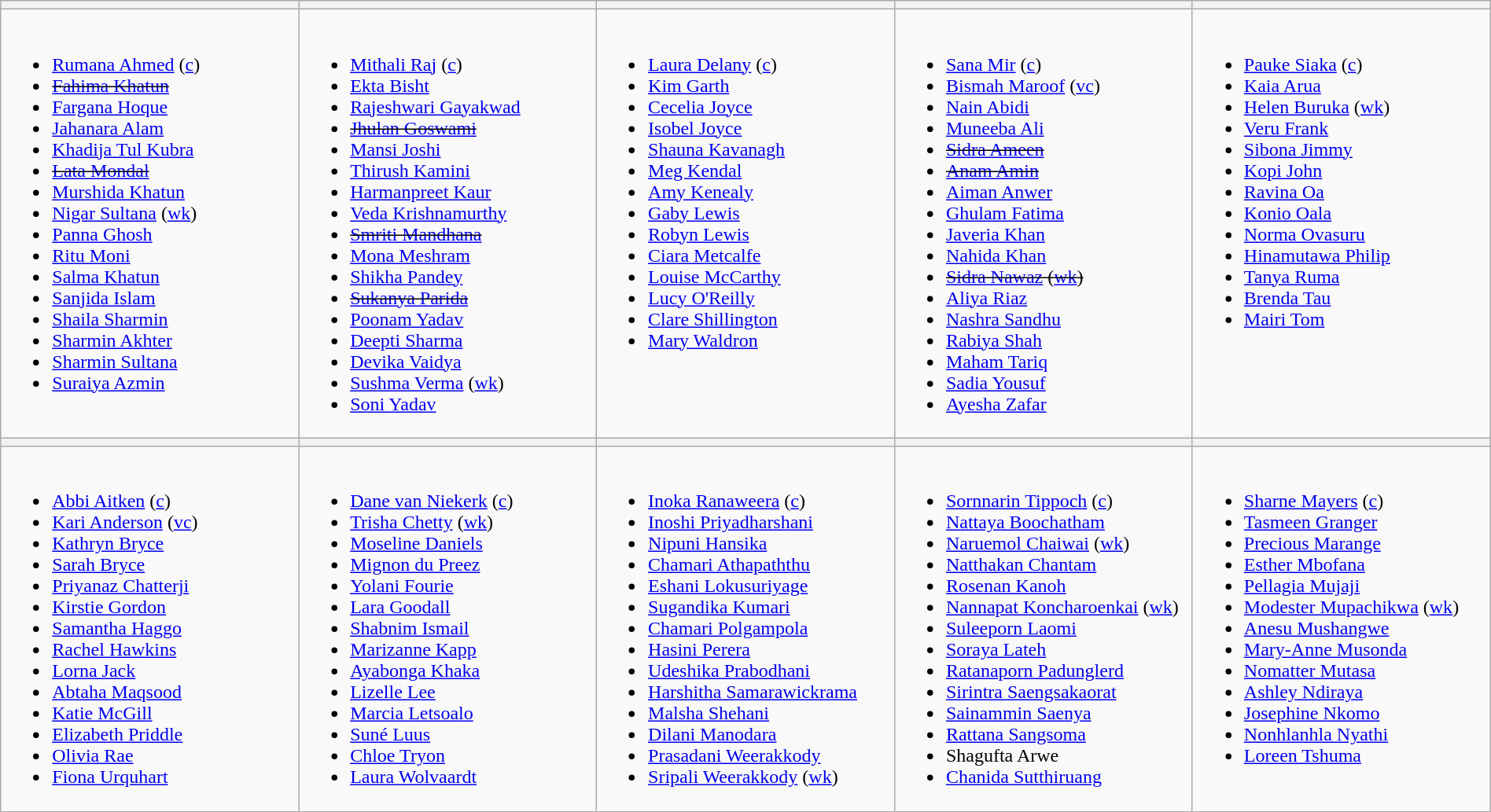<table class="wikitable" width="100%">
<tr>
<th width=20%></th>
<th width=20%></th>
<th width=20%></th>
<th width=20%></th>
<th width=20%></th>
</tr>
<tr>
<td valign=top><br><ul><li><a href='#'>Rumana Ahmed</a> (<a href='#'>c</a>)</li><li><s><a href='#'>Fahima Khatun</a></s></li><li><a href='#'>Fargana Hoque</a></li><li><a href='#'>Jahanara Alam</a></li><li><a href='#'>Khadija Tul Kubra</a></li><li><s><a href='#'>Lata Mondal</a></s></li><li><a href='#'>Murshida Khatun</a></li><li><a href='#'>Nigar Sultana</a> (<a href='#'>wk</a>)</li><li><a href='#'>Panna Ghosh</a></li><li><a href='#'>Ritu Moni</a></li><li><a href='#'>Salma Khatun</a></li><li><a href='#'>Sanjida Islam</a></li><li><a href='#'>Shaila Sharmin</a></li><li><a href='#'>Sharmin Akhter</a></li><li><a href='#'>Sharmin Sultana</a></li><li><a href='#'>Suraiya Azmin</a></li></ul></td>
<td valign=top><br><ul><li><a href='#'>Mithali Raj</a> (<a href='#'>c</a>)</li><li><a href='#'>Ekta Bisht</a></li><li><a href='#'>Rajeshwari Gayakwad</a></li><li><s><a href='#'>Jhulan Goswami</a></s></li><li><a href='#'>Mansi Joshi</a></li><li><a href='#'>Thirush Kamini</a></li><li><a href='#'>Harmanpreet Kaur</a></li><li><a href='#'>Veda Krishnamurthy</a></li><li><s><a href='#'>Smriti Mandhana</a></s></li><li><a href='#'>Mona Meshram</a></li><li><a href='#'>Shikha Pandey</a></li><li><s><a href='#'>Sukanya Parida</a></s></li><li><a href='#'>Poonam Yadav</a></li><li><a href='#'>Deepti Sharma</a></li><li><a href='#'>Devika Vaidya</a></li><li><a href='#'>Sushma Verma</a> (<a href='#'>wk</a>)</li><li><a href='#'>Soni Yadav</a></li></ul></td>
<td valign=top><br><ul><li><a href='#'>Laura Delany</a> (<a href='#'>c</a>)</li><li><a href='#'>Kim Garth</a></li><li><a href='#'>Cecelia Joyce</a></li><li><a href='#'>Isobel Joyce</a></li><li><a href='#'>Shauna Kavanagh</a></li><li><a href='#'>Meg Kendal</a></li><li><a href='#'>Amy Kenealy</a></li><li><a href='#'>Gaby Lewis</a></li><li><a href='#'>Robyn Lewis</a></li><li><a href='#'>Ciara Metcalfe</a></li><li><a href='#'>Louise McCarthy</a></li><li><a href='#'>Lucy O'Reilly</a></li><li><a href='#'>Clare Shillington</a></li><li><a href='#'>Mary Waldron</a></li></ul></td>
<td valign=top><br><ul><li><a href='#'>Sana Mir</a> (<a href='#'>c</a>)</li><li><a href='#'>Bismah Maroof</a> (<a href='#'>vc</a>)</li><li><a href='#'>Nain Abidi</a></li><li><a href='#'>Muneeba Ali</a></li><li><s><a href='#'>Sidra Ameen</a></s></li><li><s><a href='#'>Anam Amin</a></s></li><li><a href='#'>Aiman Anwer</a></li><li><a href='#'>Ghulam Fatima</a></li><li><a href='#'>Javeria Khan</a></li><li><a href='#'>Nahida Khan</a></li><li><s><a href='#'>Sidra Nawaz</a> (<a href='#'>wk</a>)</s></li><li><a href='#'>Aliya Riaz</a></li><li><a href='#'>Nashra Sandhu</a></li><li><a href='#'>Rabiya Shah</a></li><li><a href='#'>Maham Tariq</a></li><li><a href='#'>Sadia Yousuf</a></li><li><a href='#'>Ayesha Zafar</a></li></ul></td>
<td valign=top><br><ul><li><a href='#'>Pauke Siaka</a> (<a href='#'>c</a>)</li><li><a href='#'>Kaia Arua</a></li><li><a href='#'>Helen Buruka</a> (<a href='#'>wk</a>)</li><li><a href='#'>Veru Frank</a></li><li><a href='#'>Sibona Jimmy</a></li><li><a href='#'>Kopi John</a></li><li><a href='#'>Ravina Oa</a></li><li><a href='#'>Konio Oala</a></li><li><a href='#'>Norma Ovasuru</a></li><li><a href='#'>Hinamutawa Philip</a></li><li><a href='#'>Tanya Ruma</a></li><li><a href='#'>Brenda Tau</a></li><li><a href='#'>Mairi Tom</a></li></ul></td>
</tr>
<tr>
<th width=20%></th>
<th width=20%></th>
<th width=20%></th>
<th width=20%></th>
<th width=20%></th>
</tr>
<tr>
<td valign=top><br><ul><li><a href='#'>Abbi Aitken</a> (<a href='#'>c</a>)</li><li><a href='#'>Kari Anderson</a> (<a href='#'>vc</a>)</li><li><a href='#'>Kathryn Bryce</a></li><li><a href='#'>Sarah Bryce</a></li><li><a href='#'>Priyanaz Chatterji</a></li><li><a href='#'>Kirstie Gordon</a></li><li><a href='#'>Samantha Haggo</a></li><li><a href='#'>Rachel Hawkins</a></li><li><a href='#'>Lorna Jack</a></li><li><a href='#'>Abtaha Maqsood</a></li><li><a href='#'>Katie McGill</a></li><li><a href='#'>Elizabeth Priddle</a></li><li><a href='#'>Olivia Rae</a></li><li><a href='#'>Fiona Urquhart</a></li></ul></td>
<td valign=top><br><ul><li><a href='#'>Dane van Niekerk</a> (<a href='#'>c</a>)</li><li><a href='#'>Trisha Chetty</a> (<a href='#'>wk</a>)</li><li><a href='#'>Moseline Daniels</a></li><li><a href='#'>Mignon du Preez</a></li><li><a href='#'>Yolani Fourie</a></li><li><a href='#'>Lara Goodall</a></li><li><a href='#'>Shabnim Ismail</a></li><li><a href='#'>Marizanne Kapp</a></li><li><a href='#'>Ayabonga Khaka</a></li><li><a href='#'>Lizelle Lee</a></li><li><a href='#'>Marcia Letsoalo</a></li><li><a href='#'>Suné Luus</a></li><li><a href='#'>Chloe Tryon</a></li><li><a href='#'>Laura Wolvaardt</a></li></ul></td>
<td valign=top><br><ul><li><a href='#'>Inoka Ranaweera</a> (<a href='#'>c</a>)</li><li><a href='#'>Inoshi Priyadharshani</a></li><li><a href='#'>Nipuni Hansika</a></li><li><a href='#'>Chamari Athapaththu</a></li><li><a href='#'>Eshani Lokusuriyage</a></li><li><a href='#'>Sugandika Kumari</a></li><li><a href='#'>Chamari Polgampola</a></li><li><a href='#'>Hasini Perera</a></li><li><a href='#'>Udeshika Prabodhani</a></li><li><a href='#'>Harshitha Samarawickrama</a></li><li><a href='#'>Malsha Shehani</a></li><li><a href='#'>Dilani Manodara</a></li><li><a href='#'>Prasadani Weerakkody</a></li><li><a href='#'>Sripali Weerakkody</a> (<a href='#'>wk</a>)</li></ul></td>
<td valign=top><br><ul><li><a href='#'>Sornnarin Tippoch</a> (<a href='#'>c</a>)</li><li><a href='#'>Nattaya Boochatham</a></li><li><a href='#'>Naruemol Chaiwai</a> (<a href='#'>wk</a>)</li><li><a href='#'>Natthakan Chantam</a></li><li><a href='#'>Rosenan Kanoh</a></li><li><a href='#'>Nannapat Koncharoenkai</a> (<a href='#'>wk</a>)</li><li><a href='#'>Suleeporn Laomi</a></li><li><a href='#'>Soraya Lateh</a></li><li><a href='#'>Ratanaporn Padunglerd</a></li><li><a href='#'>Sirintra Saengsakaorat</a></li><li><a href='#'>Sainammin Saenya</a></li><li><a href='#'>Rattana Sangsoma</a></li><li>Shagufta Arwe</li><li><a href='#'>Chanida Sutthiruang</a></li></ul></td>
<td valign=top><br><ul><li><a href='#'>Sharne Mayers</a> (<a href='#'>c</a>)</li><li><a href='#'>Tasmeen Granger</a></li><li><a href='#'>Precious Marange</a></li><li><a href='#'>Esther Mbofana</a></li><li><a href='#'>Pellagia Mujaji</a></li><li><a href='#'>Modester Mupachikwa</a> (<a href='#'>wk</a>)</li><li><a href='#'>Anesu Mushangwe</a></li><li><a href='#'>Mary-Anne Musonda</a></li><li><a href='#'>Nomatter Mutasa</a></li><li><a href='#'>Ashley Ndiraya</a></li><li><a href='#'>Josephine Nkomo</a></li><li><a href='#'>Nonhlanhla Nyathi</a></li><li><a href='#'>Loreen Tshuma</a></li></ul></td>
</tr>
</table>
